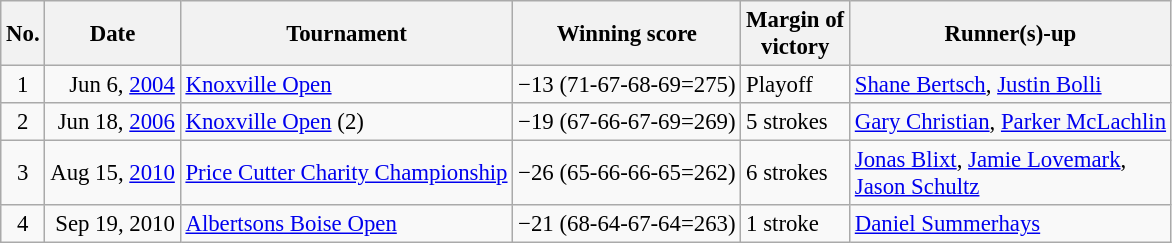<table class="wikitable" style="font-size:95%;">
<tr>
<th>No.</th>
<th>Date</th>
<th>Tournament</th>
<th>Winning score</th>
<th>Margin of<br>victory</th>
<th>Runner(s)-up</th>
</tr>
<tr>
<td align=center>1</td>
<td align=right>Jun 6, <a href='#'>2004</a></td>
<td><a href='#'>Knoxville Open</a></td>
<td>−13 (71-67-68-69=275)</td>
<td>Playoff</td>
<td> <a href='#'>Shane Bertsch</a>,  <a href='#'>Justin Bolli</a></td>
</tr>
<tr>
<td align=center>2</td>
<td align=right>Jun 18, <a href='#'>2006</a></td>
<td><a href='#'>Knoxville Open</a> (2)</td>
<td>−19 (67-66-67-69=269)</td>
<td>5 strokes</td>
<td> <a href='#'>Gary Christian</a>,  <a href='#'>Parker McLachlin</a></td>
</tr>
<tr>
<td align=center>3</td>
<td align=right>Aug 15, <a href='#'>2010</a></td>
<td><a href='#'>Price Cutter Charity Championship</a></td>
<td>−26 (65-66-66-65=262)</td>
<td>6 strokes</td>
<td> <a href='#'>Jonas Blixt</a>,  <a href='#'>Jamie Lovemark</a>,<br> <a href='#'>Jason Schultz</a></td>
</tr>
<tr>
<td align=center>4</td>
<td align=right>Sep 19, 2010</td>
<td><a href='#'>Albertsons Boise Open</a></td>
<td>−21 (68-64-67-64=263)</td>
<td>1 stroke</td>
<td> <a href='#'>Daniel Summerhays</a></td>
</tr>
</table>
